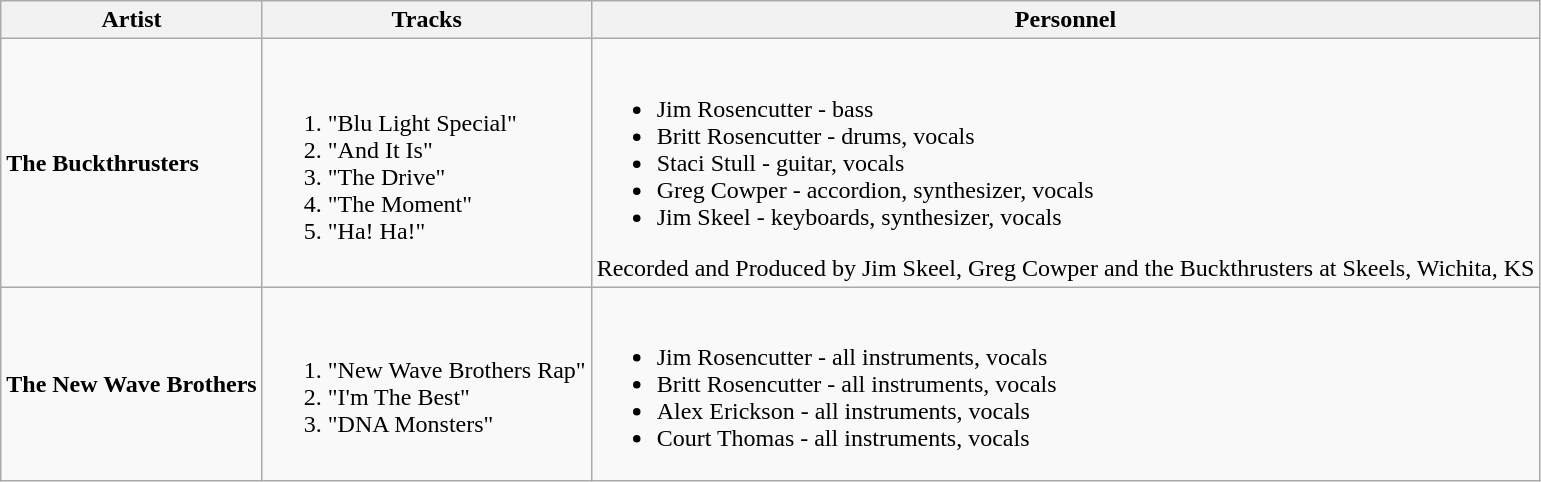<table class="wikitable">
<tr>
<th>Artist</th>
<th>Tracks</th>
<th>Personnel</th>
</tr>
<tr>
<td><strong>The Buckthrusters</strong></td>
<td><br><ol><li>"Blu Light Special"</li><li>"And It Is"</li><li>"The Drive"</li><li>"The Moment"</li><li>"Ha! Ha!"</li></ol></td>
<td><br><ul><li>Jim Rosencutter - bass</li><li>Britt Rosencutter - drums, vocals</li><li>Staci Stull - guitar, vocals</li><li>Greg Cowper - accordion, synthesizer, vocals</li><li>Jim Skeel - keyboards, synthesizer, vocals</li></ul>Recorded and Produced by Jim Skeel, Greg Cowper and the Buckthrusters at Skeels, Wichita, KS</td>
</tr>
<tr>
<td><strong>The New Wave Brothers</strong></td>
<td><br><ol><li>"New Wave Brothers Rap"</li><li>"I'm The Best"</li><li>"DNA Monsters"</li></ol></td>
<td><br><ul><li>Jim Rosencutter - all instruments, vocals</li><li>Britt Rosencutter - all instruments, vocals</li><li>Alex Erickson - all instruments, vocals</li><li>Court Thomas - all instruments, vocals</li></ul></td>
</tr>
</table>
